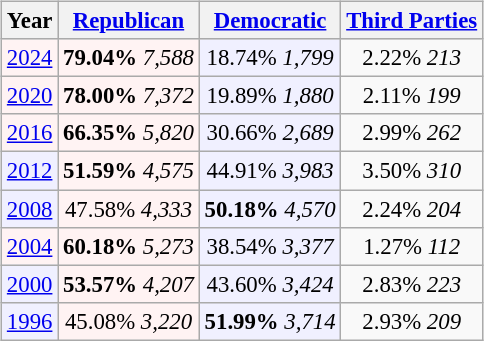<table class="wikitable" style="float:right; font-size:95%;">
<tr bgcolor=lightgrey>
<th>Year</th>
<th><a href='#'>Republican</a></th>
<th><a href='#'>Democratic</a></th>
<th><a href='#'>Third Parties</a></th>
</tr>
<tr>
<td align="center" bgcolor="#fff3f3"><a href='#'>2024</a></td>
<td align="center" bgcolor="#fff3f3"><strong>79.04%</strong> <em>7,588</em></td>
<td align="center" bgcolor="#f0f0ff">18.74% <em>1,799</em></td>
<td align="center">2.22% <em>213</em></td>
</tr>
<tr>
<td align="center" bgcolor="#fff3f3"><a href='#'>2020</a></td>
<td align="center" bgcolor="#fff3f3"><strong>78.00%</strong> <em>7,372</em></td>
<td align="center" bgcolor="#f0f0ff">19.89% <em>1,880</em></td>
<td align="center">2.11% <em>199</em></td>
</tr>
<tr>
<td align="center" bgcolor="#fff3f3"><a href='#'>2016</a></td>
<td align="center" bgcolor="#fff3f3"><strong>66.35%</strong> <em>5,820</em></td>
<td align="center" bgcolor="#f0f0ff">30.66% <em>2,689</em></td>
<td align="center">2.99% <em>262</em></td>
</tr>
<tr>
<td align="center" bgcolor="#f0f0ff"><a href='#'>2012</a></td>
<td align="center" bgcolor="#fff3f3"><strong>51.59%</strong> <em>4,575</em></td>
<td align="center" bgcolor="#f0f0ff">44.91% <em>3,983</em></td>
<td align="center">3.50% <em>310</em></td>
</tr>
<tr>
<td align="center" bgcolor="#f0f0ff"><a href='#'>2008</a></td>
<td align="center" bgcolor="#fff3f3">47.58% <em>4,333</em></td>
<td align="center" bgcolor="#f0f0ff"><strong>50.18%</strong> <em>4,570</em></td>
<td align="center">2.24% <em>204</em></td>
</tr>
<tr>
<td align="center" bgcolor="#fff3f3"><a href='#'>2004</a></td>
<td align="center" bgcolor="#fff3f3"><strong>60.18%</strong> <em>5,273</em></td>
<td align="center" bgcolor="#f0f0ff">38.54% <em>3,377</em></td>
<td align="center">1.27% <em>112</em></td>
</tr>
<tr>
<td align="center" bgcolor="#f0f0ff"><a href='#'>2000</a></td>
<td align="center" bgcolor="#fff3f3"><strong>53.57%</strong> <em>4,207</em></td>
<td align="center" bgcolor="#f0f0ff">43.60% <em>3,424</em></td>
<td align="center">2.83% <em>223</em></td>
</tr>
<tr>
<td align="center" bgcolor="#f0f0ff"><a href='#'>1996</a></td>
<td align="center" bgcolor="#fff3f3">45.08% <em>3,220</em></td>
<td align="center" bgcolor="#f0f0ff"><strong>51.99%</strong> <em>3,714</em></td>
<td align="center">2.93% <em>209</em></td>
</tr>
</table>
